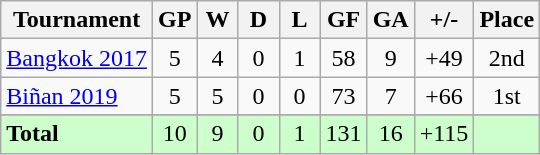<table class="wikitable" style="text-align:center;">
<tr>
<th>Tournament</th>
<th width=20>GP</th>
<th width=20>W</th>
<th width=20>D</th>
<th width=20>L</th>
<th width=20>GF</th>
<th width=20>GA</th>
<th width=20>+/-</th>
<th width=20>Place</th>
</tr>
<tr>
<td style="text-align:left;"><a href='#'>Bangkok 2017</a></td>
<td>5</td>
<td>4</td>
<td>0</td>
<td>1</td>
<td>58</td>
<td>9</td>
<td>+49</td>
<td>2nd</td>
</tr>
<tr>
<td style="text-align:left;"><a href='#'>Biñan 2019</a></td>
<td>5</td>
<td>5</td>
<td>0</td>
<td>0</td>
<td>73</td>
<td>7</td>
<td>+66</td>
<td>1st</td>
</tr>
<tr>
</tr>
<tr style="background:#ccffcc;">
<td style="text-align:left;"><strong>Total</strong></td>
<td>10</td>
<td>9</td>
<td>0</td>
<td>1</td>
<td>131</td>
<td>16</td>
<td>+115</td>
<td></td>
</tr>
</table>
